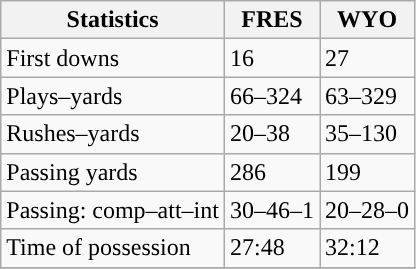<table class="wikitable" style="float: left;">
<tr>
<th>Statistics</th>
<th>FRES</th>
<th>WYO</th>
</tr>
<tr>
<td>First downs</td>
<td>16</td>
<td>27</td>
</tr>
<tr>
<td>Plays–yards</td>
<td>66–324</td>
<td>63–329</td>
</tr>
<tr>
<td>Rushes–yards</td>
<td>20–38</td>
<td>35–130</td>
</tr>
<tr>
<td>Passing yards</td>
<td>286</td>
<td>199</td>
</tr>
<tr>
<td>Passing: comp–att–int</td>
<td>30–46–1</td>
<td>20–28–0</td>
</tr>
<tr>
<td>Time of possession</td>
<td>27:48</td>
<td>32:12</td>
</tr>
<tr>
</tr>
</table>
